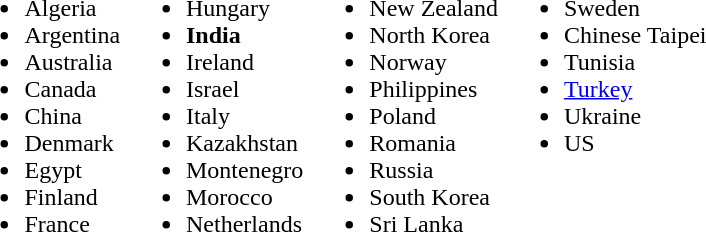<table>
<tr>
<td valign=top><br><ul><li> Algeria</li><li> Argentina</li><li> Australia</li><li> Canada</li><li> China</li><li> Denmark</li><li> Egypt</li><li> Finland</li><li> France</li></ul></td>
<td valign=top><br><ul><li> Hungary</li><li> <strong>India</strong></li><li> Ireland</li><li> Israel</li><li> Italy</li><li> Kazakhstan</li><li> Montenegro</li><li> Morocco</li><li> Netherlands</li></ul></td>
<td valign=top><br><ul><li> New Zealand</li><li> North Korea</li><li> Norway</li><li> Philippines</li><li> Poland</li><li> Romania</li><li> Russia</li><li> South Korea</li><li> Sri Lanka</li></ul></td>
<td valign=top><br><ul><li> Sweden</li><li> Chinese Taipei</li><li> Tunisia</li><li> <a href='#'>Turkey</a></li><li> Ukraine</li><li> US</li></ul></td>
</tr>
</table>
